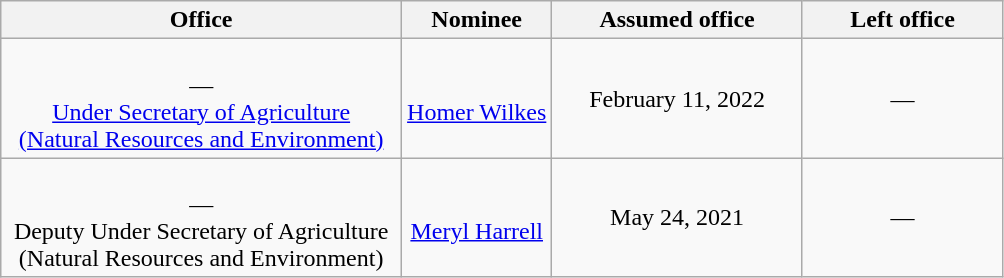<table class="wikitable sortable" style="text-align:center">
<tr>
<th style="width:40%;">Office</th>
<th style="width:15%;">Nominee</th>
<th style="width:25%;" data-sort-type="date">Assumed office</th>
<th style="width:20%;" data-sort-type="date">Left office</th>
</tr>
<tr>
<td><br>—<br><a href='#'>Under Secretary of Agriculture<br>(Natural Resources and Environment)</a></td>
<td><br><a href='#'>Homer Wilkes</a></td>
<td>February 11, 2022<br></td>
<td>—</td>
</tr>
<tr>
<td><br>—<br>Deputy Under Secretary of Agriculture<br>(Natural Resources and Environment)</td>
<td><br><a href='#'>Meryl Harrell</a></td>
<td>May 24, 2021</td>
<td>—</td>
</tr>
</table>
